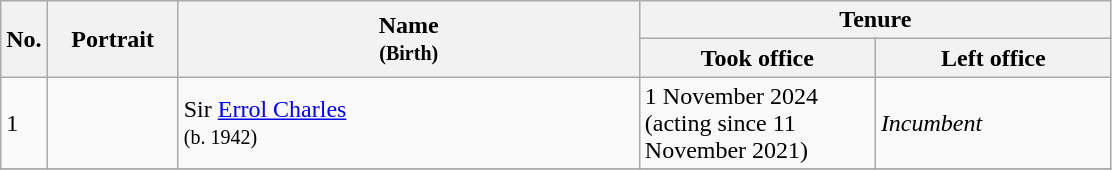<table class="wikitable">
<tr>
<th scope="col" style="width:20px;" rowspan="2">No.</th>
<th scope="col" style="width:80px;" rowspan="2">Portrait</th>
<th scope="col" style="width:300px;" rowspan="2">Name<br><small>(Birth)</small></th>
<th scope="col" style="width:300px;" colspan="2">Tenure</th>
</tr>
<tr>
<th scope="col" style="width:150px;">Took office</th>
<th scope="col" style="width:150px;">Left office</th>
</tr>
<tr>
<td>1</td>
<td style="text-align: center;"></td>
<td>Sir <a href='#'>Errol Charles</a><br><small>(b. 1942)</small></td>
<td>1 November 2024 (acting since 11 November 2021)</td>
<td><em>Incumbent</em></td>
</tr>
<tr>
</tr>
</table>
